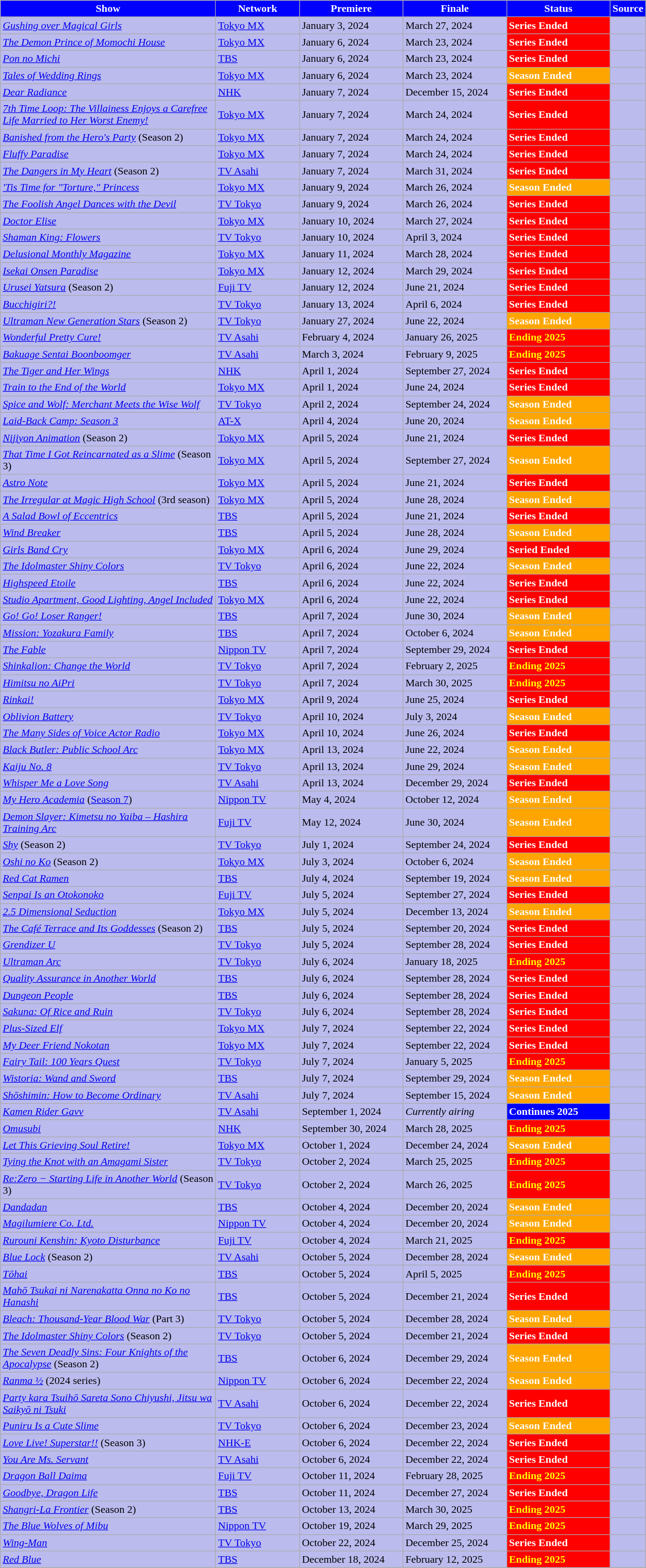<table class="wikitable" style="background:#BBE">
<tr>
<th style="background:blue; color:white; width:320px;">Show</th>
<th style="background:blue; color:white; width:120px;">Network</th>
<th style="background:blue; color:white; width:150px;">Premiere</th>
<th style="background:blue; color:white; width:150px;">Finale</th>
<th style="background:blue; color:white; width:150px;">Status</th>
<th style="background:blue; color:white;">Source</th>
</tr>
<tr>
<td><em><a href='#'>Gushing over Magical Girls</a></em></td>
<td><a href='#'>Tokyo MX</a></td>
<td>January 3, 2024</td>
<td>March 27, 2024</td>
<td style="background:red; color:white;"><strong>Series Ended</strong></td>
<td></td>
</tr>
<tr>
<td><em><a href='#'>The Demon Prince of Momochi House</a></em></td>
<td><a href='#'>Tokyo MX</a></td>
<td>January 6, 2024</td>
<td>March 23, 2024</td>
<td style="background:red; color:white;"><strong>Series Ended</strong></td>
<td></td>
</tr>
<tr>
<td><em><a href='#'>Pon no Michi</a></em></td>
<td><a href='#'>TBS</a></td>
<td>January 6, 2024</td>
<td>March 23, 2024</td>
<td style="background:red; color:white;"><strong>Series Ended</strong></td>
<td></td>
</tr>
<tr>
<td><em><a href='#'>Tales of Wedding Rings</a></em></td>
<td><a href='#'>Tokyo MX</a></td>
<td>January 6, 2024</td>
<td>March 23, 2024</td>
<td style="background:orange; color:white;"><strong>Season Ended</strong><br></td>
<td></td>
</tr>
<tr>
<td><em><a href='#'>Dear Radiance</a></em></td>
<td><a href='#'>NHK</a></td>
<td>January 7, 2024</td>
<td>December 15, 2024</td>
<td style="background:red; color:white;"><strong>Series Ended</strong></td>
<td></td>
</tr>
<tr>
<td><em><a href='#'>7th Time Loop: The Villainess Enjoys a Carefree Life Married to Her Worst Enemy!</a></em></td>
<td><a href='#'>Tokyo MX</a></td>
<td>January 7, 2024</td>
<td>March 24, 2024</td>
<td style="background:red; color:white;"><strong>Series Ended</strong></td>
<td></td>
</tr>
<tr>
<td><em><a href='#'>Banished from the Hero's Party</a></em> (Season 2)</td>
<td><a href='#'>Tokyo MX</a></td>
<td>January 7, 2024</td>
<td>March 24, 2024</td>
<td style="background:red; color:white;"><strong>Series Ended</strong></td>
<td></td>
</tr>
<tr>
<td><em><a href='#'>Fluffy Paradise</a></em></td>
<td><a href='#'>Tokyo MX</a></td>
<td>January 7, 2024</td>
<td>March 24, 2024</td>
<td style="background:red; color:white;"><strong>Series Ended</strong></td>
<td></td>
</tr>
<tr>
<td><em><a href='#'>The Dangers in My Heart</a></em> (Season 2)</td>
<td><a href='#'>TV Asahi</a></td>
<td>January 7, 2024</td>
<td>March 31, 2024</td>
<td style="background:red; color:white;"><strong>Series Ended</strong></td>
<td></td>
</tr>
<tr>
<td><em><a href='#'>'Tis Time for "Torture," Princess</a></em></td>
<td><a href='#'>Tokyo MX</a></td>
<td>January 9, 2024</td>
<td>March 26, 2024</td>
<td style="background:orange; color:white;"><strong>Season Ended</strong><br></td>
<td></td>
</tr>
<tr>
<td><em><a href='#'>The Foolish Angel Dances with the Devil</a></em></td>
<td><a href='#'>TV Tokyo</a></td>
<td>January 9, 2024</td>
<td>March 26, 2024</td>
<td style="background:red; color:white;"><strong>Series Ended</strong></td>
<td></td>
</tr>
<tr>
<td><em><a href='#'>Doctor Elise</a></em></td>
<td><a href='#'>Tokyo MX</a></td>
<td>January 10, 2024</td>
<td>March 27, 2024</td>
<td style="background:red; color:white;"><strong>Series Ended</strong></td>
<td></td>
</tr>
<tr>
<td><em><a href='#'>Shaman King: Flowers</a></em></td>
<td><a href='#'>TV Tokyo</a></td>
<td>January 10, 2024</td>
<td>April 3, 2024</td>
<td style="background:red; color:white;"><strong>Series Ended</strong></td>
<td></td>
</tr>
<tr>
<td><em><a href='#'>Delusional Monthly Magazine</a></em></td>
<td><a href='#'>Tokyo MX</a></td>
<td>January 11, 2024</td>
<td>March 28, 2024</td>
<td style="background:red; color:white;"><strong>Series Ended</strong></td>
<td></td>
</tr>
<tr>
<td><em><a href='#'>Isekai Onsen Paradise</a></em></td>
<td><a href='#'>Tokyo MX</a></td>
<td>January 12, 2024</td>
<td>March 29, 2024</td>
<td style="background:red; color:white;"><strong>Series Ended</strong></td>
<td></td>
</tr>
<tr>
<td><em><a href='#'>Urusei Yatsura</a></em> (Season 2)</td>
<td><a href='#'>Fuji TV</a></td>
<td>January 12, 2024</td>
<td>June 21, 2024</td>
<td style="background:red; color:white;"><strong>Series Ended</strong></td>
<td></td>
</tr>
<tr>
<td><em><a href='#'>Bucchigiri?!</a></em></td>
<td><a href='#'>TV Tokyo</a></td>
<td>January 13, 2024</td>
<td>April 6, 2024</td>
<td style="background:red; color:white;"><strong>Series Ended</strong></td>
<td></td>
</tr>
<tr>
<td><em><a href='#'>Ultraman New Generation Stars</a></em> (Season 2)</td>
<td><a href='#'>TV Tokyo</a></td>
<td>January 27, 2024</td>
<td>June 22, 2024</td>
<td style="background:orange; color:white;"><strong>Season Ended</strong></td>
<td></td>
</tr>
<tr>
<td><em><a href='#'>Wonderful Pretty Cure!</a></em></td>
<td><a href='#'>TV Asahi</a></td>
<td>February 4, 2024</td>
<td>January 26, 2025</td>
<td style="background:red; color:yellow;"><strong>Ending 2025</strong></td>
<td></td>
</tr>
<tr>
<td><em><a href='#'>Bakuage Sentai Boonboomger</a></em></td>
<td><a href='#'>TV Asahi</a></td>
<td>March 3, 2024</td>
<td>February 9, 2025</td>
<td style="background:red; color:yellow;"><strong>Ending 2025</strong></td>
<td></td>
</tr>
<tr>
<td><em><a href='#'>The Tiger and Her Wings</a></em></td>
<td><a href='#'>NHK</a></td>
<td>April 1, 2024</td>
<td>September 27, 2024</td>
<td style="background:red; color:white;"><strong>Series Ended</strong></td>
<td></td>
</tr>
<tr>
<td><em><a href='#'>Train to the End of the World</a></em></td>
<td><a href='#'>Tokyo MX</a></td>
<td>April 1, 2024</td>
<td>June 24, 2024</td>
<td style="background:red; color:white;"><strong>Series Ended</strong></td>
<td></td>
</tr>
<tr>
<td><em><a href='#'>Spice and Wolf: Merchant Meets the Wise Wolf</a></em></td>
<td><a href='#'>TV Tokyo</a></td>
<td>April 2, 2024</td>
<td>September 24, 2024</td>
<td style="background:orange; color:white;"><strong>Season Ended</strong><br></td>
<td></td>
</tr>
<tr>
<td><em><a href='#'>Laid-Back Camp: Season 3</a></em></td>
<td><a href='#'>AT-X</a></td>
<td>April 4, 2024</td>
<td>June 20, 2024</td>
<td style="background:orange; color:white;"><strong>Season Ended</strong><br></td>
<td></td>
</tr>
<tr>
<td><em><a href='#'>Nijiyon Animation</a></em> (Season 2)</td>
<td><a href='#'>Tokyo MX</a></td>
<td>April 5, 2024</td>
<td>June 21, 2024</td>
<td style="background:red; color:white;"><strong>Series Ended</strong></td>
<td></td>
</tr>
<tr>
<td><em><a href='#'>That Time I Got Reincarnated as a Slime</a></em> (Season 3)</td>
<td><a href='#'>Tokyo MX</a></td>
<td>April 5, 2024</td>
<td>September 27, 2024</td>
<td style="background:orange; color:white;"><strong>Season Ended</strong><br></td>
<td></td>
</tr>
<tr>
<td><em><a href='#'>Astro Note</a></em></td>
<td><a href='#'>Tokyo MX</a></td>
<td>April 5, 2024</td>
<td>June 21, 2024</td>
<td style="background:red; color:white;"><strong>Series Ended</strong></td>
<td></td>
</tr>
<tr>
<td><em><a href='#'>The Irregular at Magic High School</a></em> (3rd season)</td>
<td><a href='#'>Tokyo MX</a></td>
<td>April 5, 2024</td>
<td>June 28, 2024</td>
<td style="background:orange; color:white;"><strong>Season Ended</strong></td>
<td></td>
</tr>
<tr>
<td><em><a href='#'>A Salad Bowl of Eccentrics</a></em></td>
<td><a href='#'>TBS</a></td>
<td>April 5, 2024</td>
<td>June 21, 2024</td>
<td style="background:red; color:white;"><strong>Series Ended</strong></td>
<td></td>
</tr>
<tr>
<td><em><a href='#'>Wind Breaker</a></em></td>
<td><a href='#'>TBS</a></td>
<td>April 5, 2024</td>
<td>June 28, 2024</td>
<td style="background:orange; color:white;"><strong>Season Ended</strong><br></td>
<td></td>
</tr>
<tr>
<td><em><a href='#'>Girls Band Cry</a></em></td>
<td><a href='#'>Tokyo MX</a></td>
<td>April 6, 2024</td>
<td>June 29, 2024</td>
<td style="background:red; color:white;"><strong>Seried Ended</strong></td>
<td></td>
</tr>
<tr>
<td><em><a href='#'>The Idolmaster Shiny Colors</a></em></td>
<td><a href='#'>TV Tokyo</a></td>
<td>April 6, 2024</td>
<td>June 22, 2024</td>
<td style="background:orange; color:white;"><strong>Season Ended</strong><br></td>
<td></td>
</tr>
<tr>
<td><em><a href='#'>Highspeed Etoile</a></em></td>
<td><a href='#'>TBS</a></td>
<td>April 6, 2024</td>
<td>June 22, 2024</td>
<td style="background:red; color:white;"><strong>Series Ended</strong></td>
<td></td>
</tr>
<tr>
<td><em><a href='#'>Studio Apartment, Good Lighting, Angel Included</a></em></td>
<td><a href='#'>Tokyo MX</a></td>
<td>April 6, 2024</td>
<td>June 22, 2024</td>
<td style="background:red; color:white;"><strong>Series Ended</strong></td>
<td></td>
</tr>
<tr>
<td><em><a href='#'>Go! Go! Loser Ranger!</a></em></td>
<td><a href='#'>TBS</a></td>
<td>April 7, 2024</td>
<td>June 30, 2024</td>
<td style="background:orange; color:white;"><strong>Season Ended</strong><br></td>
<td></td>
</tr>
<tr>
<td><em><a href='#'>Mission: Yozakura Family</a></em></td>
<td><a href='#'>TBS</a></td>
<td>April 7, 2024</td>
<td>October 6, 2024</td>
<td style="background:orange; color:white;"><strong>Season Ended</strong><br></td>
<td></td>
</tr>
<tr>
<td><em><a href='#'>The Fable</a></em></td>
<td><a href='#'>Nippon TV</a></td>
<td>April 7, 2024</td>
<td>September 29, 2024</td>
<td style="background:red; color:white;"><strong>Series Ended</strong></td>
<td></td>
</tr>
<tr>
<td><em><a href='#'>Shinkalion: Change the World</a></em></td>
<td><a href='#'>TV Tokyo</a></td>
<td>April 7, 2024</td>
<td>February 2, 2025</td>
<td style="background:red; color:yellow;"><strong>Ending 2025</strong></td>
<td></td>
</tr>
<tr>
<td><em><a href='#'>Himitsu no AiPri</a></em></td>
<td><a href='#'>TV Tokyo</a></td>
<td>April 7, 2024</td>
<td>March 30, 2025</td>
<td style="background:red; color:yellow;"><strong>Ending 2025</strong><br></td>
<td></td>
</tr>
<tr>
<td><em><a href='#'>Rinkai!</a></em></td>
<td><a href='#'>Tokyo MX</a></td>
<td>April 9, 2024</td>
<td>June 25, 2024</td>
<td style="background:red; color:white;"><strong>Series Ended</strong></td>
<td></td>
</tr>
<tr>
<td><em><a href='#'>Oblivion Battery</a></em></td>
<td><a href='#'>TV Tokyo</a></td>
<td>April 10, 2024</td>
<td>July 3, 2024</td>
<td style="background:orange; color:white;"><strong>Season Ended</strong><br></td>
<td></td>
</tr>
<tr>
<td><em><a href='#'>The Many Sides of Voice Actor Radio</a></em></td>
<td><a href='#'>Tokyo MX</a></td>
<td>April 10, 2024</td>
<td>June 26, 2024</td>
<td style="background:red; color:white;"><strong>Series Ended</strong></td>
<td></td>
</tr>
<tr>
<td><em><a href='#'>Black Butler: Public School Arc</a></em></td>
<td><a href='#'>Tokyo MX</a></td>
<td>April 13, 2024</td>
<td>June 22, 2024</td>
<td style="background:orange; color:white;"><strong>Season Ended</strong></td>
<td></td>
</tr>
<tr>
<td><em><a href='#'>Kaiju No. 8</a></em></td>
<td><a href='#'>TV Tokyo</a></td>
<td>April 13, 2024</td>
<td>June 29, 2024</td>
<td style="background:orange; color:white;"><strong>Season Ended</strong><br></td>
<td></td>
</tr>
<tr>
<td><em><a href='#'>Whisper Me a Love Song</a></em></td>
<td><a href='#'>TV Asahi</a></td>
<td>April 13, 2024</td>
<td>December 29, 2024</td>
<td style="background:red; color:white;"><strong>Series Ended</strong></td>
<td></td>
</tr>
<tr>
<td><em><a href='#'>My Hero Academia</a></em> (<a href='#'>Season 7</a>)</td>
<td><a href='#'>Nippon TV</a></td>
<td>May 4, 2024</td>
<td>October 12, 2024</td>
<td style="background:orange; color:white;"><strong>Season Ended</strong><br></td>
<td></td>
</tr>
<tr>
<td><em><a href='#'>Demon Slayer: Kimetsu no Yaiba – Hashira Training Arc</a></em></td>
<td><a href='#'>Fuji TV</a></td>
<td>May 12, 2024</td>
<td>June 30, 2024</td>
<td style="background:orange; color:white;"><strong>Season Ended</strong></td>
<td></td>
</tr>
<tr>
<td><em><a href='#'>Shy</a></em> (Season 2)</td>
<td><a href='#'>TV Tokyo</a></td>
<td>July 1, 2024</td>
<td>September 24, 2024</td>
<td style="background:red; color:white;"><strong>Series Ended</strong></td>
<td></td>
</tr>
<tr>
<td><em><a href='#'>Oshi no Ko</a></em> (Season 2)</td>
<td><a href='#'>Tokyo MX</a></td>
<td>July 3, 2024</td>
<td>October 6, 2024</td>
<td style="background:orange; color:white;"><strong>Season Ended</strong></td>
<td></td>
</tr>
<tr>
<td><em><a href='#'>Red Cat Ramen</a></em></td>
<td><a href='#'>TBS</a></td>
<td>July 4, 2024</td>
<td>September 19, 2024</td>
<td style="background:orange; color:white;"><strong>Season Ended</strong><br></td>
<td></td>
</tr>
<tr>
<td><em><a href='#'>Senpai Is an Otokonoko</a></em></td>
<td><a href='#'>Fuji TV</a></td>
<td>July 5, 2024</td>
<td>September 27, 2024</td>
<td style="background:red; color:white;"><strong>Series Ended</strong></td>
<td></td>
</tr>
<tr>
<td><em><a href='#'>2.5 Dimensional Seduction</a></em></td>
<td><a href='#'>Tokyo MX</a></td>
<td>July 5, 2024</td>
<td>December 13, 2024</td>
<td style="background:orange; color:white;"><strong>Season Ended</strong><br></td>
<td></td>
</tr>
<tr>
<td><em><a href='#'>The Café Terrace and Its Goddesses</a></em> (Season 2)</td>
<td><a href='#'>TBS</a></td>
<td>July 5, 2024</td>
<td>September 20, 2024</td>
<td style="background:red; color:white;"><strong>Series Ended</strong></td>
<td></td>
</tr>
<tr>
<td><em><a href='#'>Grendizer U</a></em></td>
<td><a href='#'>TV Tokyo</a></td>
<td>July 5, 2024</td>
<td>September 28, 2024</td>
<td style="background:red; color:white;"><strong>Series Ended</strong></td>
<td></td>
</tr>
<tr>
<td><em><a href='#'>Ultraman Arc</a></em></td>
<td><a href='#'>TV Tokyo</a></td>
<td>July 6, 2024</td>
<td>January 18, 2025</td>
<td style="background:red; color:yellow;"><strong>Ending 2025</strong></td>
<td></td>
</tr>
<tr>
<td><em><a href='#'>Quality Assurance in Another World</a></em></td>
<td><a href='#'>TBS</a></td>
<td>July 6, 2024</td>
<td>September 28, 2024</td>
<td style="background:red; color:white;"><strong>Series Ended</strong></td>
<td></td>
</tr>
<tr>
<td><em><a href='#'>Dungeon People</a></em></td>
<td><a href='#'>TBS</a></td>
<td>July 6, 2024</td>
<td>September 28, 2024</td>
<td style="background:red; color:white;"><strong>Series Ended</strong></td>
<td></td>
</tr>
<tr>
<td><em><a href='#'>Sakuna: Of Rice and Ruin</a></em></td>
<td><a href='#'>TV Tokyo</a></td>
<td>July 6, 2024</td>
<td>September 28, 2024</td>
<td style="background:red; color:white;"><strong>Series Ended</strong></td>
<td></td>
</tr>
<tr>
<td><em><a href='#'>Plus-Sized Elf</a></em></td>
<td><a href='#'>Tokyo MX</a></td>
<td>July 7, 2024</td>
<td>September 22, 2024</td>
<td style="background:red; color:white;"><strong>Series Ended</strong></td>
<td></td>
</tr>
<tr>
<td><em><a href='#'>My Deer Friend Nokotan</a></em></td>
<td><a href='#'>Tokyo MX</a></td>
<td>July 7, 2024</td>
<td>September 22, 2024</td>
<td style="background:red; color:white;"><strong>Series Ended</strong></td>
<td></td>
</tr>
<tr>
<td><em><a href='#'>Fairy Tail: 100 Years Quest</a></em></td>
<td><a href='#'>TV Tokyo</a></td>
<td>July 7, 2024</td>
<td>January 5, 2025</td>
<td style="background:red; color:yellow;"><strong>Ending 2025</strong></td>
<td></td>
</tr>
<tr>
<td><em><a href='#'>Wistoria: Wand and Sword</a></em></td>
<td><a href='#'>TBS</a></td>
<td>July 7, 2024</td>
<td>September 29, 2024</td>
<td style="background:orange; color:white;"><strong>Season Ended</strong><br></td>
<td></td>
</tr>
<tr>
<td><em><a href='#'>Shōshimin: How to Become Ordinary</a></em></td>
<td><a href='#'>TV Asahi</a></td>
<td>July 7, 2024</td>
<td>September 15, 2024</td>
<td style="background:orange; color:white;"><strong>Season Ended</strong><br></td>
<td></td>
</tr>
<tr>
<td><em><a href='#'>Kamen Rider Gavv</a></em></td>
<td><a href='#'>TV Asahi</a></td>
<td>September 1, 2024</td>
<td><em>Currently airing</em></td>
<td style="background:blue; color:white;"><strong>Continues 2025</strong></td>
<td></td>
</tr>
<tr>
<td><em><a href='#'>Omusubi</a></em></td>
<td><a href='#'>NHK</a></td>
<td>September 30, 2024</td>
<td>March 28, 2025</td>
<td style="background:red; color:yellow;"><strong>Ending 2025</strong></td>
<td></td>
</tr>
<tr>
<td><em><a href='#'>Let This Grieving Soul Retire!</a></em></td>
<td><a href='#'>Tokyo MX</a></td>
<td>October 1, 2024</td>
<td>December 24, 2024</td>
<td style="background:orange; color:white;"><strong>Season Ended</strong><br></td>
<td></td>
</tr>
<tr>
<td><em><a href='#'>Tying the Knot with an Amagami Sister</a></em></td>
<td><a href='#'>TV Tokyo</a></td>
<td>October 2, 2024</td>
<td>March 25, 2025</td>
<td style="background:red; color:yellow;"><strong>Ending 2025</strong></td>
<td></td>
</tr>
<tr>
<td><em><a href='#'>Re:Zero − Starting Life in Another World</a></em> (Season 3)</td>
<td><a href='#'>TV Tokyo</a></td>
<td>October 2, 2024</td>
<td>March 26, 2025</td>
<td style="background:red; color:yellow;"><strong>Ending 2025</strong></td>
<td></td>
</tr>
<tr>
<td><em><a href='#'>Dandadan</a></em></td>
<td><a href='#'>TBS</a></td>
<td>October 4, 2024</td>
<td>December 20, 2024</td>
<td style="background:orange; color:white;"><strong>Season Ended</strong><br></td>
<td></td>
</tr>
<tr>
<td><em><a href='#'>Magilumiere Co. Ltd.</a></em></td>
<td><a href='#'>Nippon TV</a></td>
<td>October 4, 2024</td>
<td>December 20, 2024</td>
<td style="background:orange; color:white;"><strong>Season Ended</strong><br></td>
<td></td>
</tr>
<tr>
<td><em><a href='#'>Rurouni Kenshin: Kyoto Disturbance</a></em></td>
<td><a href='#'>Fuji TV</a></td>
<td>October 4, 2024</td>
<td>March 21, 2025</td>
<td style="background:red; color:yellow;"><strong>Ending 2025</strong><br></td>
<td></td>
</tr>
<tr>
<td><em><a href='#'>Blue Lock</a></em> (Season 2)</td>
<td><a href='#'>TV Asahi</a></td>
<td>October 5, 2024</td>
<td>December 28, 2024</td>
<td style="background:orange; color:white;"><strong>Season Ended</strong></td>
<td></td>
</tr>
<tr>
<td><em><a href='#'>Tōhai</a></em></td>
<td><a href='#'>TBS</a></td>
<td>October 5, 2024</td>
<td>April 5, 2025</td>
<td style="background:red; color:yellow;"><strong>Ending 2025</strong></td>
<td></td>
</tr>
<tr>
<td><em><a href='#'>Mahō Tsukai ni Narenakatta Onna no Ko no Hanashi</a></em></td>
<td><a href='#'>TBS</a></td>
<td>October 5, 2024</td>
<td>December 21, 2024</td>
<td style="background:red; color:white;"><strong>Series Ended</strong></td>
<td></td>
</tr>
<tr>
<td><em><a href='#'>Bleach: Thousand-Year Blood War</a></em> (Part 3)</td>
<td><a href='#'>TV Tokyo</a></td>
<td>October 5, 2024</td>
<td>December 28, 2024</td>
<td style="background:orange; color:white;"><strong>Season Ended</strong></td>
<td></td>
</tr>
<tr>
<td><em><a href='#'>The Idolmaster Shiny Colors</a></em> (Season 2)</td>
<td><a href='#'>TV Tokyo</a></td>
<td>October 5, 2024</td>
<td>December 21, 2024</td>
<td style="background:red; color:white;"><strong>Series Ended</strong></td>
<td></td>
</tr>
<tr>
<td><em><a href='#'>The Seven Deadly Sins: Four Knights of the Apocalypse</a></em> (Season 2)</td>
<td><a href='#'>TBS</a></td>
<td>October 6, 2024</td>
<td>December 29, 2024</td>
<td style="background:orange; color:white;"><strong>Season Ended</strong></td>
<td></td>
</tr>
<tr>
<td><em><a href='#'>Ranma ½</a></em> (2024 series)</td>
<td><a href='#'>Nippon TV</a></td>
<td>October 6, 2024</td>
<td>December 22, 2024</td>
<td style="background:orange; color:white;"><strong>Season Ended</strong><br></td>
<td></td>
</tr>
<tr>
<td><em><a href='#'>Party kara Tsuihō Sareta Sono Chiyushi, Jitsu wa Saikyō ni Tsuki</a></em></td>
<td><a href='#'>TV Asahi</a></td>
<td>October 6, 2024</td>
<td>December 22, 2024</td>
<td style="background:red; color:white;"><strong>Series Ended</strong></td>
<td></td>
</tr>
<tr>
<td><em><a href='#'>Puniru Is a Cute Slime</a></em></td>
<td><a href='#'>TV Tokyo</a></td>
<td>October 6, 2024</td>
<td>December 23, 2024</td>
<td style="background:orange; color:white;"><strong>Season Ended</strong><br></td>
<td></td>
</tr>
<tr>
<td><em><a href='#'>Love Live! Superstar!!</a></em> (Season 3)</td>
<td><a href='#'>NHK-E</a></td>
<td>October 6, 2024</td>
<td>December 22, 2024</td>
<td style="background:red; color:white;"><strong>Series Ended</strong></td>
<td></td>
</tr>
<tr>
<td><em><a href='#'>You Are Ms. Servant</a></em></td>
<td><a href='#'>TV Asahi</a></td>
<td>October 6, 2024</td>
<td>December 22, 2024</td>
<td style="background:red; color:white;"><strong>Series Ended</strong></td>
<td></td>
</tr>
<tr>
<td><em><a href='#'>Dragon Ball Daima</a></em></td>
<td><a href='#'>Fuji TV</a></td>
<td>October 11, 2024</td>
<td>February 28, 2025</td>
<td style="background:red; color:yellow;"><strong>Ending 2025</strong></td>
<td></td>
</tr>
<tr>
<td><em><a href='#'>Goodbye, Dragon Life</a></em></td>
<td><a href='#'>TBS</a></td>
<td>October 11, 2024</td>
<td>December 27, 2024</td>
<td style="background:red; color:white;"><strong>Series Ended</strong></td>
<td></td>
</tr>
<tr>
<td><em><a href='#'>Shangri-La Frontier</a></em> (Season 2)</td>
<td><a href='#'>TBS</a></td>
<td>October 13, 2024</td>
<td>March 30, 2025</td>
<td style="background:red; color:yellow;"><strong>Ending 2025</strong></td>
<td></td>
</tr>
<tr>
<td><em><a href='#'>The Blue Wolves of Mibu</a></em></td>
<td><a href='#'>Nippon TV</a></td>
<td>October 19, 2024</td>
<td>March 29, 2025</td>
<td style="background:red; color:yellow;"><strong>Ending 2025</strong></td>
<td></td>
</tr>
<tr>
<td><em><a href='#'>Wing-Man</a></em></td>
<td><a href='#'>TV Tokyo</a></td>
<td>October 22, 2024</td>
<td>December 25, 2024</td>
<td style="background:red; color:white;"><strong>Series Ended</strong></td>
<td></td>
</tr>
<tr>
<td><em><a href='#'>Red Blue</a></em></td>
<td><a href='#'>TBS</a></td>
<td>December 18, 2024</td>
<td>February 12, 2025</td>
<td style="background:red; color:yellow;"><strong>Ending 2025</strong></td>
<td></td>
</tr>
<tr>
</tr>
</table>
